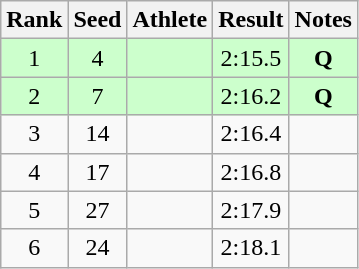<table class="wikitable sortable" style="text-align:center">
<tr>
<th>Rank</th>
<th>Seed</th>
<th>Athlete</th>
<th>Result</th>
<th>Notes</th>
</tr>
<tr bgcolor="ccffcc">
<td>1</td>
<td>4</td>
<td align="left"></td>
<td>2:15.5</td>
<td><strong>Q</strong></td>
</tr>
<tr bgcolor="ccffcc">
<td>2</td>
<td>7</td>
<td align="left"></td>
<td>2:16.2</td>
<td><strong>Q</strong></td>
</tr>
<tr>
<td>3</td>
<td>14</td>
<td align="left"></td>
<td>2:16.4</td>
<td></td>
</tr>
<tr>
<td>4</td>
<td>17</td>
<td align="left"></td>
<td>2:16.8</td>
<td></td>
</tr>
<tr>
<td>5</td>
<td>27</td>
<td align="left"></td>
<td>2:17.9</td>
<td></td>
</tr>
<tr>
<td>6</td>
<td>24</td>
<td align="left"></td>
<td>2:18.1</td>
<td></td>
</tr>
</table>
